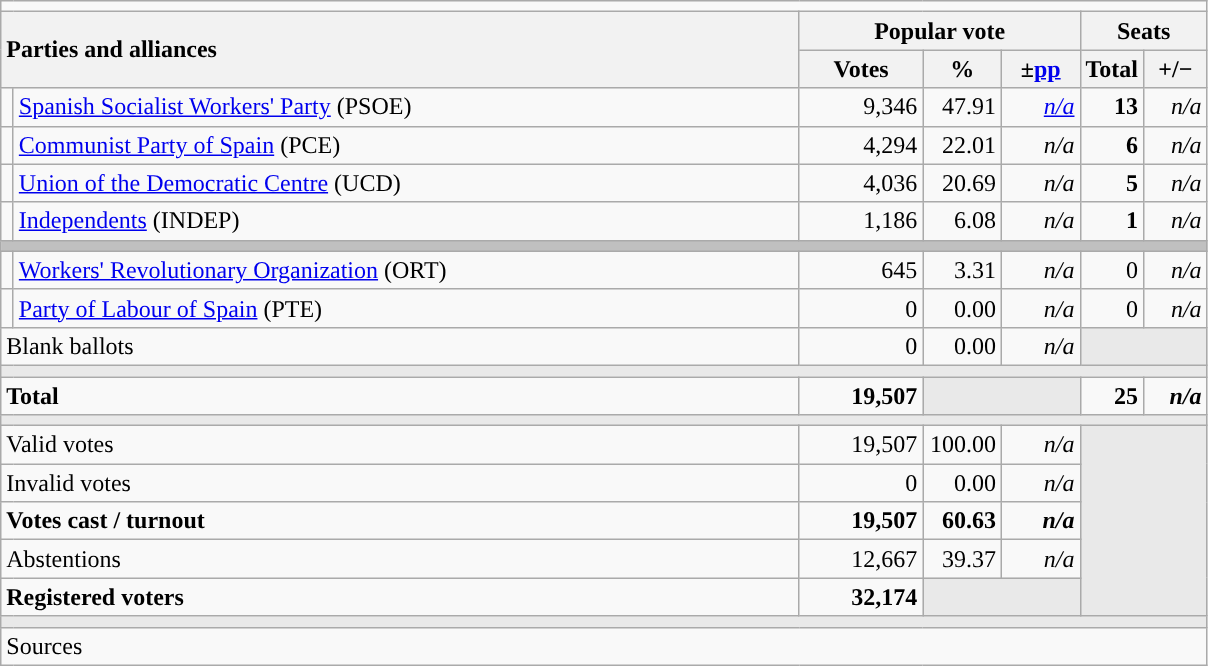<table class="wikitable" style="text-align:right;">
<tr>
<td colspan="7"></td>
</tr>
<tr>
<th style="text-align:left;" rowspan="2" colspan="2" width="525">Parties and alliances</th>
<th colspan="3">Popular vote</th>
<th colspan="2">Seats</th>
</tr>
<tr>
<th width="75">Votes</th>
<th width="45">%</th>
<th width="45">±<a href='#'>pp</a></th>
<th width="35">Total</th>
<th width="35">+/−</th>
</tr>
<tr>
<td width="1" style="color:inherit;background:"></td>
<td align="left"><a href='#'>Spanish Socialist Workers' Party</a> (PSOE)</td>
<td>9,346</td>
<td>47.91</td>
<td><em><a href='#'>n/a</a></em></td>
<td><strong>13</strong></td>
<td><em>n/a</em></td>
</tr>
<tr>
<td style="color:inherit;background:"></td>
<td align="left"><a href='#'>Communist Party of Spain</a> (PCE)</td>
<td>4,294</td>
<td>22.01</td>
<td><em>n/a</em></td>
<td><strong>6</strong></td>
<td><em>n/a</em></td>
</tr>
<tr>
<td style="color:inherit;background:"></td>
<td align="left"><a href='#'>Union of the Democratic Centre</a> (UCD)</td>
<td>4,036</td>
<td>20.69</td>
<td><em>n/a</em></td>
<td><strong>5</strong></td>
<td><em>n/a</em></td>
</tr>
<tr>
<td style="color:inherit;background:"></td>
<td align="left"><a href='#'>Independents</a> (INDEP)</td>
<td>1,186</td>
<td>6.08</td>
<td><em>n/a</em></td>
<td><strong>1</strong></td>
<td><em>n/a</em></td>
</tr>
<tr>
<td colspan="7" bgcolor="#C0C0C0"></td>
</tr>
<tr>
<td style="color:inherit;background:"></td>
<td align="left"><a href='#'>Workers' Revolutionary Organization</a> (ORT)</td>
<td>645</td>
<td>3.31</td>
<td><em>n/a</em></td>
<td>0</td>
<td><em>n/a</em></td>
</tr>
<tr>
<td style="color:inherit;background:"></td>
<td align="left"><a href='#'>Party of Labour of Spain</a> (PTE)</td>
<td>0</td>
<td>0.00</td>
<td><em>n/a</em></td>
<td>0</td>
<td><em>n/a</em></td>
</tr>
<tr>
<td align="left" colspan="2">Blank ballots</td>
<td>0</td>
<td>0.00</td>
<td><em>n/a</em></td>
<td bgcolor="#E9E9E9" colspan="2"></td>
</tr>
<tr>
<td colspan="7" bgcolor="#E9E9E9"></td>
</tr>
<tr style="font-weight:bold;">
<td align="left" colspan="2">Total</td>
<td>19,507</td>
<td bgcolor="#E9E9E9" colspan="2"></td>
<td>25</td>
<td><em>n/a</em></td>
</tr>
<tr>
<td colspan="7" bgcolor="#E9E9E9"></td>
</tr>
<tr>
<td align="left" colspan="2">Valid votes</td>
<td>19,507</td>
<td>100.00</td>
<td><em>n/a</em></td>
<td bgcolor="#E9E9E9" colspan="2" rowspan="5"></td>
</tr>
<tr>
<td align="left" colspan="2">Invalid votes</td>
<td>0</td>
<td>0.00</td>
<td><em>n/a</em></td>
</tr>
<tr style="font-weight:bold;">
<td align="left" colspan="2">Votes cast / turnout</td>
<td>19,507</td>
<td>60.63</td>
<td><em>n/a</em></td>
</tr>
<tr>
<td align="left" colspan="2">Abstentions</td>
<td>12,667</td>
<td>39.37</td>
<td><em>n/a</em></td>
</tr>
<tr style="font-weight:bold;">
<td align="left" colspan="2">Registered voters</td>
<td>32,174</td>
<td bgcolor="#E9E9E9" colspan="2"></td>
</tr>
<tr>
<td colspan="7" bgcolor="#E9E9E9"></td>
</tr>
<tr>
<td align="left" colspan="7">Sources</td>
</tr>
</table>
